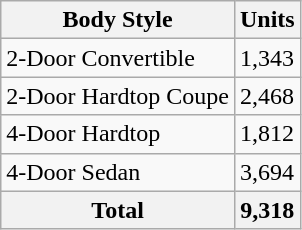<table class="wikitable">
<tr>
<th>Body Style</th>
<th>Units</th>
</tr>
<tr>
<td>2-Door Convertible</td>
<td>1,343</td>
</tr>
<tr>
<td>2-Door Hardtop Coupe</td>
<td>2,468</td>
</tr>
<tr>
<td>4-Door Hardtop</td>
<td>1,812</td>
</tr>
<tr>
<td>4-Door Sedan</td>
<td>3,694</td>
</tr>
<tr>
<th>Total</th>
<th>9,318</th>
</tr>
</table>
